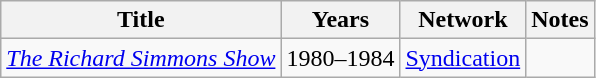<table class="wikitable sortable">
<tr>
<th>Title</th>
<th>Years</th>
<th>Network</th>
<th>Notes</th>
</tr>
<tr>
<td><em><a href='#'>The Richard Simmons Show</a></em></td>
<td>1980–1984</td>
<td><a href='#'>Syndication</a></td>
<td></td>
</tr>
</table>
